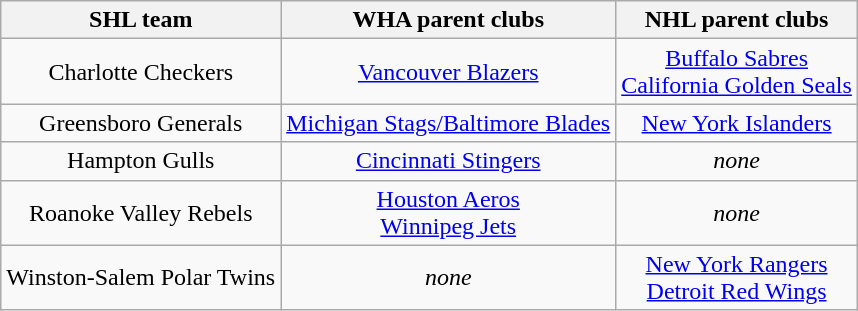<table class="wikitable">
<tr>
<th>SHL team</th>
<th>WHA parent clubs</th>
<th>NHL parent clubs</th>
</tr>
<tr align="center">
<td>Charlotte Checkers</td>
<td><a href='#'>Vancouver Blazers</a></td>
<td><a href='#'>Buffalo Sabres</a><br><a href='#'>California Golden Seals</a></td>
</tr>
<tr align="center">
<td>Greensboro Generals</td>
<td><a href='#'>Michigan Stags/Baltimore Blades</a></td>
<td><a href='#'>New York Islanders</a></td>
</tr>
<tr align="center">
<td>Hampton Gulls</td>
<td><a href='#'>Cincinnati Stingers</a></td>
<td><em>none</em></td>
</tr>
<tr align="center">
<td>Roanoke Valley Rebels</td>
<td><a href='#'>Houston Aeros</a><br><a href='#'>Winnipeg Jets</a></td>
<td><em>none</em></td>
</tr>
<tr align="center">
<td>Winston-Salem Polar Twins</td>
<td><em>none</em></td>
<td><a href='#'>New York Rangers</a><br><a href='#'>Detroit Red Wings</a></td>
</tr>
</table>
